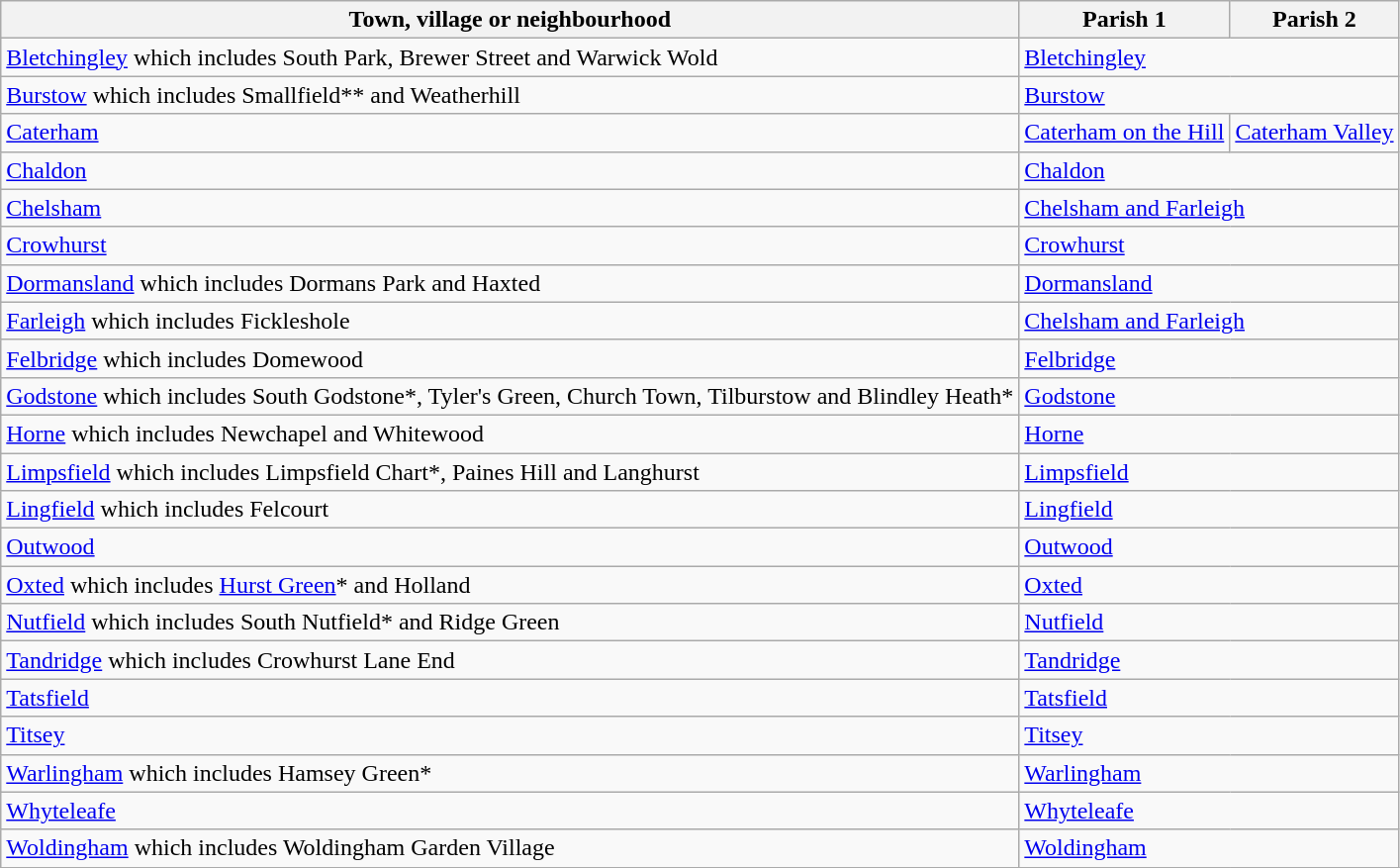<table class="wikitable">
<tr>
<th>Town, village or neighbourhood</th>
<th>Parish 1</th>
<th>Parish 2</th>
</tr>
<tr>
<td><a href='#'>Bletchingley</a> which includes South Park, Brewer Street and Warwick Wold</td>
<td colspan="2"><a href='#'>Bletchingley</a></td>
</tr>
<tr>
<td><a href='#'>Burstow</a> which includes Smallfield** and Weatherhill</td>
<td colspan="2"><a href='#'>Burstow</a></td>
</tr>
<tr>
<td><a href='#'>Caterham</a></td>
<td><a href='#'>Caterham on the Hill</a></td>
<td><a href='#'>Caterham Valley</a></td>
</tr>
<tr>
<td><a href='#'>Chaldon</a></td>
<td colspan="2"><a href='#'>Chaldon</a></td>
</tr>
<tr>
<td><a href='#'>Chelsham</a></td>
<td colspan="2"><a href='#'>Chelsham and Farleigh</a></td>
</tr>
<tr>
<td><a href='#'>Crowhurst</a></td>
<td colspan="2"><a href='#'>Crowhurst</a></td>
</tr>
<tr>
<td><a href='#'>Dormansland</a> which includes Dormans Park and Haxted</td>
<td colspan="2"><a href='#'>Dormansland</a></td>
</tr>
<tr>
<td><a href='#'>Farleigh</a> which includes Fickleshole</td>
<td colspan="2"><a href='#'>Chelsham and Farleigh</a></td>
</tr>
<tr>
<td><a href='#'>Felbridge</a> which includes Domewood</td>
<td colspan="2"><a href='#'>Felbridge</a></td>
</tr>
<tr>
<td><a href='#'>Godstone</a> which includes South Godstone*, Tyler's Green, Church Town, Tilburstow and Blindley Heath*</td>
<td colspan="2"><a href='#'>Godstone</a></td>
</tr>
<tr>
<td><a href='#'>Horne</a> which includes Newchapel and Whitewood</td>
<td colspan="2"><a href='#'>Horne</a></td>
</tr>
<tr>
<td><a href='#'>Limpsfield</a> which includes Limpsfield Chart*, Paines Hill and Langhurst</td>
<td colspan="2"><a href='#'>Limpsfield</a></td>
</tr>
<tr>
<td><a href='#'>Lingfield</a> which includes Felcourt</td>
<td colspan="2"><a href='#'>Lingfield</a></td>
</tr>
<tr>
<td><a href='#'>Outwood</a></td>
<td colspan="2"><a href='#'>Outwood</a></td>
</tr>
<tr>
<td><a href='#'>Oxted</a> which includes <a href='#'>Hurst Green</a>* and Holland</td>
<td colspan="2"><a href='#'>Oxted</a></td>
</tr>
<tr>
<td><a href='#'>Nutfield</a> which includes South Nutfield* and Ridge Green</td>
<td colspan="2"><a href='#'>Nutfield</a></td>
</tr>
<tr>
<td><a href='#'>Tandridge</a> which includes Crowhurst Lane End</td>
<td colspan="2"><a href='#'>Tandridge</a></td>
</tr>
<tr>
<td><a href='#'>Tatsfield</a></td>
<td colspan="2"><a href='#'>Tatsfield</a></td>
</tr>
<tr>
<td><a href='#'>Titsey</a></td>
<td colspan="2"><a href='#'>Titsey</a></td>
</tr>
<tr>
<td><a href='#'>Warlingham</a> which includes Hamsey Green*</td>
<td colspan="2"><a href='#'>Warlingham</a></td>
</tr>
<tr>
<td><a href='#'>Whyteleafe</a></td>
<td colspan="2"><a href='#'>Whyteleafe</a></td>
</tr>
<tr>
<td><a href='#'>Woldingham</a> which includes Woldingham Garden Village</td>
<td colspan="2"><a href='#'>Woldingham</a></td>
</tr>
<tr>
</tr>
</table>
